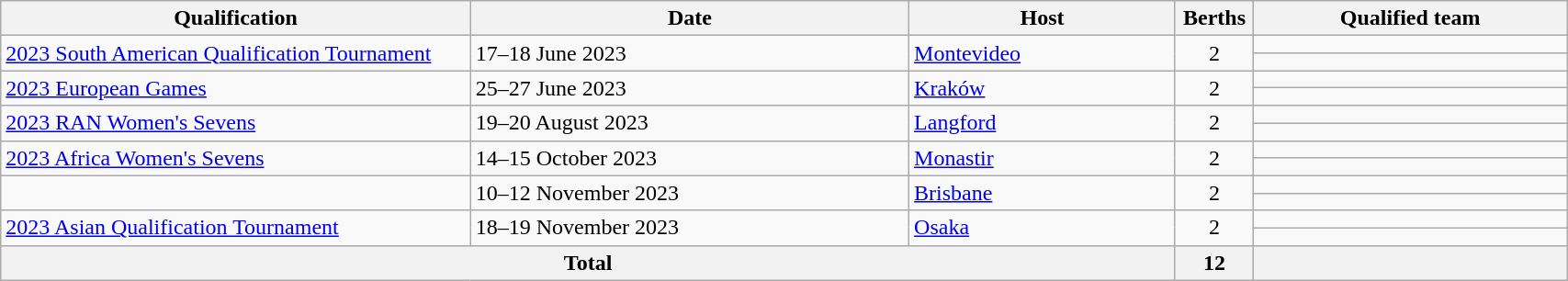<table class="wikitable" width=90%>
<tr>
<th width=30%>Qualification</th>
<th width=28%>Date</th>
<th width=17%>Host</th>
<th width=5%>Berths</th>
<th width=40%>Qualified team</th>
</tr>
<tr>
<td rowspan=2><a href='#'>2023 South American Qualification Tournament</a></td>
<td rowspan=2>17–18 June 2023</td>
<td rowspan=2> <a href='#'>Montevideo</a></td>
<td rowspan=2 align=center>2</td>
<td></td>
</tr>
<tr>
<td></td>
</tr>
<tr>
<td rowspan=2><a href='#'>2023 European Games</a></td>
<td rowspan=2>25–27 June 2023</td>
<td rowspan=2> <a href='#'>Kraków</a></td>
<td rowspan=2 align=center>2</td>
<td></td>
</tr>
<tr>
<td nowrap></td>
</tr>
<tr>
<td rowspan=2><a href='#'>2023 RAN Women's Sevens</a></td>
<td rowspan=2>19–20 August 2023</td>
<td rowspan=2> <a href='#'>Langford</a></td>
<td rowspan=2 align=center>2</td>
<td></td>
</tr>
<tr>
<td></td>
</tr>
<tr>
<td rowspan=2><a href='#'>2023 Africa Women's Sevens</a></td>
<td rowspan=2>14–15 October 2023</td>
<td rowspan=2> <a href='#'>Monastir</a></td>
<td rowspan=2 align=center>2</td>
<td></td>
</tr>
<tr>
<td></td>
</tr>
<tr>
<td rowspan=2></td>
<td rowspan=2>10–12 November 2023</td>
<td rowspan="2"> <a href='#'>Brisbane</a></td>
<td rowspan=2 align=center>2</td>
<td></td>
</tr>
<tr>
<td></td>
</tr>
<tr>
<td rowspan=2><a href='#'>2023 Asian Qualification Tournament</a></td>
<td rowspan=2>18–19 November 2023</td>
<td rowspan="2"> <a href='#'>Osaka</a></td>
<td rowspan="2" align="center">2</td>
<td></td>
</tr>
<tr>
<td></td>
</tr>
<tr>
<th colspan=3>Total</th>
<th>12</th>
<th></th>
</tr>
</table>
